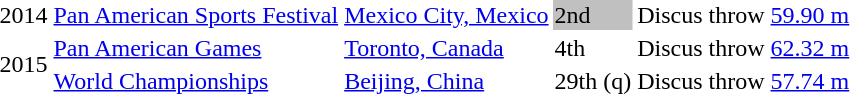<table>
<tr>
<td>2014</td>
<td><a href='#'>Pan American Sports Festival</a></td>
<td><a href='#'>Mexico City, Mexico</a></td>
<td bgcolor=silver>2nd</td>
<td>Discus throw</td>
<td><a href='#'>59.90 m</a></td>
</tr>
<tr>
<td rowspan=2>2015</td>
<td><a href='#'>Pan American Games</a></td>
<td><a href='#'>Toronto, Canada</a></td>
<td>4th</td>
<td>Discus throw</td>
<td><a href='#'>62.32 m</a></td>
</tr>
<tr>
<td><a href='#'>World Championships</a></td>
<td><a href='#'>Beijing, China</a></td>
<td>29th (q)</td>
<td>Discus throw</td>
<td><a href='#'>57.74 m</a></td>
</tr>
</table>
